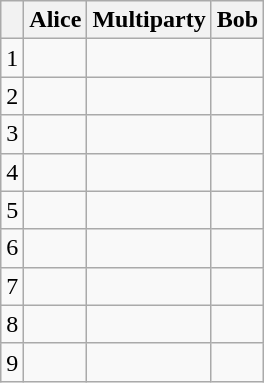<table class="wikitable" style="text-align:center;">
<tr>
<th></th>
<th>Alice</th>
<th>Multiparty</th>
<th>Bob</th>
</tr>
<tr>
<td>1</td>
<td><br></td>
<td></td>
<td><br></td>
</tr>
<tr>
<td>2</td>
<td></td>
<td></td>
<td></td>
</tr>
<tr>
<td>3</td>
<td></td>
<td></td>
<td></td>
</tr>
<tr>
<td>4</td>
<td></td>
<td></td>
<td></td>
</tr>
<tr>
<td>5</td>
<td></td>
<td></td>
<td></td>
</tr>
<tr>
<td>6</td>
<td></td>
<td></td>
<td></td>
</tr>
<tr>
<td>7</td>
<td></td>
<td></td>
<td></td>
</tr>
<tr>
<td>8</td>
<td></td>
<td></td>
<td></td>
</tr>
<tr>
<td>9</td>
<td></td>
<td></td>
<td></td>
</tr>
</table>
